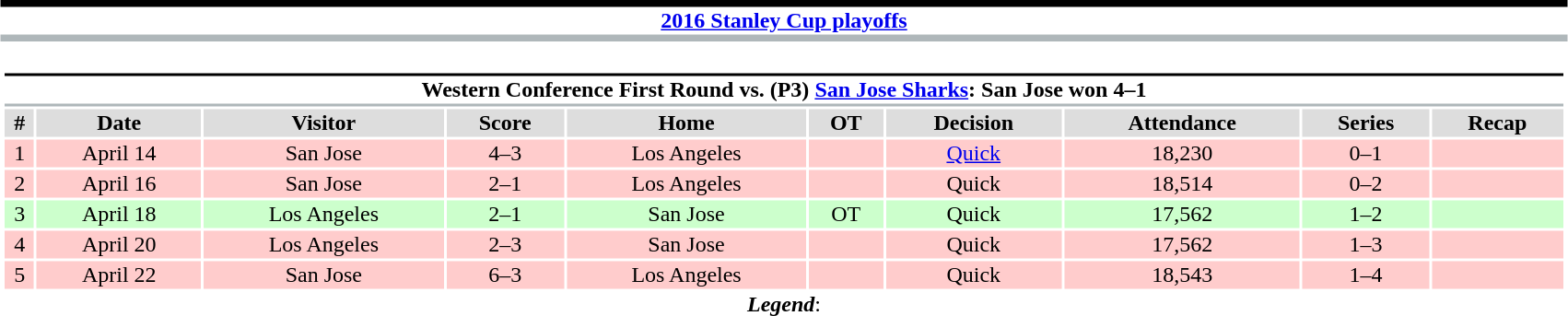<table class="toccolours"  style="width:90%; clear:both; margin:1.5em auto; text-align:center;">
<tr>
<th colspan="11" style="background:#fff; border-top:#000 5px solid; border-bottom:#afb7ba 5px solid;"><a href='#'>2016 Stanley Cup playoffs</a></th>
</tr>
<tr>
<td colspan=10><br><table class="toccolours collapsible collapsed" style="width:100%;">
<tr>
<th colspan="10" style="background:#fff; border-top:#000 2px solid; border-bottom:#afb7ba 2px solid;">Western Conference First Round vs. (P3) <a href='#'>San Jose Sharks</a>: San Jose won 4–1</th>
</tr>
<tr style="text-align:center; background:#ddd;">
<th>#</th>
<th>Date</th>
<th>Visitor</th>
<th>Score</th>
<th>Home</th>
<th>OT</th>
<th>Decision</th>
<th>Attendance</th>
<th>Series</th>
<th>Recap</th>
</tr>
<tr style="text-align:center; background:#fcc;">
<td>1</td>
<td>April 14</td>
<td>San Jose</td>
<td>4–3</td>
<td>Los Angeles</td>
<td></td>
<td><a href='#'>Quick</a></td>
<td>18,230</td>
<td>0–1</td>
<td></td>
</tr>
<tr style="text-align:center; background:#fcc;">
<td>2</td>
<td>April 16</td>
<td>San Jose</td>
<td>2–1</td>
<td>Los Angeles</td>
<td></td>
<td>Quick</td>
<td>18,514</td>
<td>0–2</td>
<td></td>
</tr>
<tr style="text-align:center; background:#cfc;">
<td>3</td>
<td>April 18</td>
<td>Los Angeles</td>
<td>2–1</td>
<td>San Jose</td>
<td>OT</td>
<td>Quick</td>
<td>17,562</td>
<td>1–2</td>
<td></td>
</tr>
<tr style="text-align:center; background:#fcc;">
<td>4</td>
<td>April 20</td>
<td>Los Angeles</td>
<td>2–3</td>
<td>San Jose</td>
<td></td>
<td>Quick</td>
<td>17,562</td>
<td>1–3</td>
<td></td>
</tr>
<tr style="text-align:center; background:#fcc;">
<td>5</td>
<td>April 22</td>
<td>San Jose</td>
<td>6–3</td>
<td>Los Angeles</td>
<td></td>
<td>Quick</td>
<td>18,543</td>
<td>1–4</td>
<td></td>
</tr>
</table>
<strong><em>Legend</em></strong>:

</td>
</tr>
</table>
